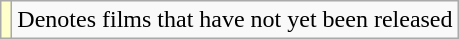<table class="wikitable">
<tr>
<td style="background:#FFFFCC;"></td>
<td>Denotes films that have not yet been released</td>
</tr>
</table>
